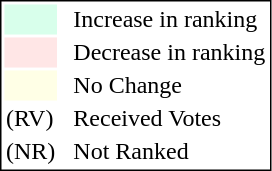<table style="border:1px solid black;">
<tr>
<td style="background:#D8FFEB; width:20px;"></td>
<td> </td>
<td>Increase in ranking</td>
</tr>
<tr>
<td style="background:#FFE6E6; width:20px;"></td>
<td> </td>
<td>Decrease in ranking</td>
</tr>
<tr>
<td style="background:#FFFFE6; width:20px;"></td>
<td> </td>
<td>No Change</td>
</tr>
<tr>
<td>(RV)</td>
<td> </td>
<td>Received Votes</td>
</tr>
<tr>
<td>(NR)</td>
<td> </td>
<td>Not Ranked</td>
</tr>
</table>
